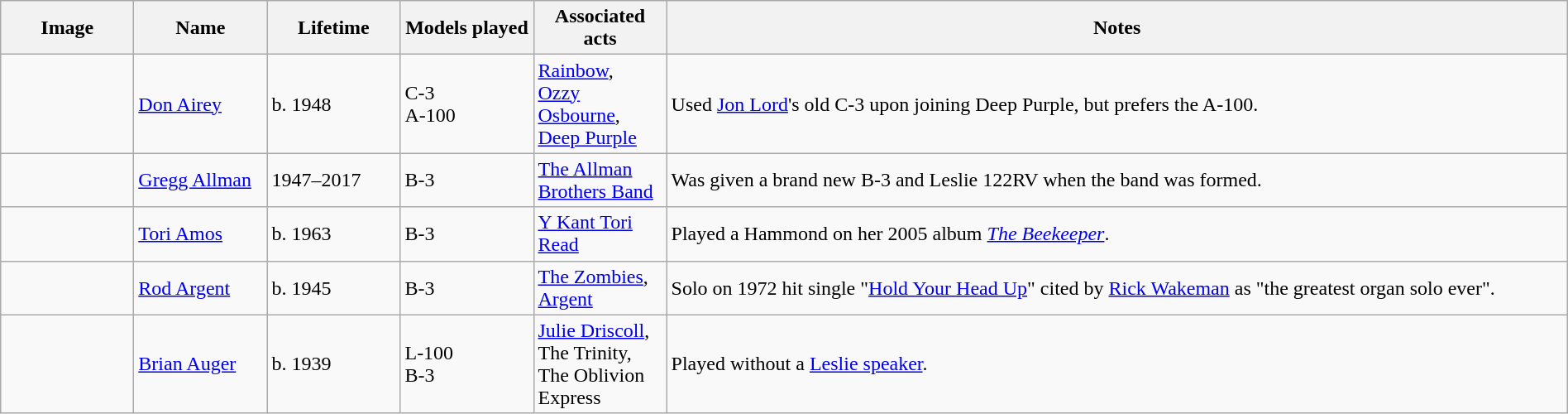<table class="wikitable" style="width:100%">
<tr>
<th style="width:100px;">Image</th>
<th style="width:100px;">Name</th>
<th style="width:100px;">Lifetime</th>
<th style="width:100px;">Models played</th>
<th style="width:100px;">Associated acts</th>
<th style="width:*;">Notes</th>
</tr>
<tr>
<td></td>
<td><a href='#'>Don Airey</a></td>
<td>b. 1948</td>
<td>C-3<br>A-100</td>
<td><a href='#'>Rainbow</a>, <br><a href='#'>Ozzy Osbourne</a>, <br><a href='#'>Deep Purple</a></td>
<td>Used <a href='#'>Jon Lord</a>'s old C-3 upon joining Deep Purple, but prefers the A-100.</td>
</tr>
<tr>
<td></td>
<td><a href='#'>Gregg Allman</a></td>
<td>1947–2017</td>
<td>B-3</td>
<td><a href='#'>The Allman Brothers Band</a></td>
<td>Was given a brand new B-3 and Leslie 122RV when the band was formed.</td>
</tr>
<tr>
<td></td>
<td><a href='#'>Tori Amos</a></td>
<td>b. 1963</td>
<td>B-3</td>
<td><a href='#'>Y Kant Tori Read</a></td>
<td>Played a Hammond on her 2005 album <em><a href='#'>The Beekeeper</a></em>.</td>
</tr>
<tr>
<td></td>
<td><a href='#'>Rod Argent</a></td>
<td>b. 1945</td>
<td>B-3</td>
<td><a href='#'>The Zombies</a>, <br><a href='#'>Argent</a></td>
<td>Solo on 1972 hit single "<a href='#'>Hold Your Head Up</a>" cited by <a href='#'>Rick Wakeman</a> as "the greatest organ solo ever".</td>
</tr>
<tr>
<td></td>
<td><a href='#'>Brian Auger</a></td>
<td>b. 1939</td>
<td>L-100<br>B-3</td>
<td><a href='#'>Julie Driscoll</a>, The Trinity, The Oblivion Express</td>
<td>Played without a <a href='#'>Leslie speaker</a>.</td>
</tr>
</table>
